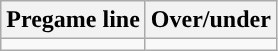<table class="wikitable">
<tr align="center">
<th>Pregame line</th>
<th>Over/under</th>
</tr>
<tr align="center">
<td></td>
<td></td>
</tr>
</table>
